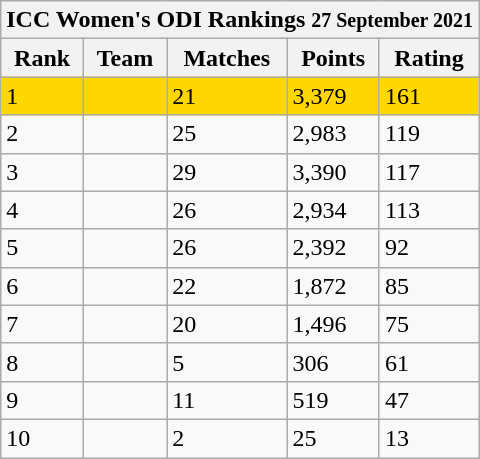<table class="wikitable" stp;">
<tr>
<th colspan="5">ICC Women's ODI Rankings <small>27 September 2021</small></th>
</tr>
<tr>
<th>Rank</th>
<th>Team</th>
<th>Matches</th>
<th>Points</th>
<th>Rating</th>
</tr>
<tr style="background:gold">
<td>1</td>
<td style="text-align:left;"></td>
<td>21</td>
<td>3,379</td>
<td>161</td>
</tr>
<tr>
<td>2</td>
<td style="text-align:left;"></td>
<td>25</td>
<td>2,983</td>
<td>119</td>
</tr>
<tr>
<td>3</td>
<td style="text-align:left;"></td>
<td>29</td>
<td>3,390</td>
<td>117</td>
</tr>
<tr>
<td>4</td>
<td style="text-align:left;"></td>
<td>26</td>
<td>2,934</td>
<td>113</td>
</tr>
<tr>
<td>5</td>
<td style="text-align:left;"></td>
<td>26</td>
<td>2,392</td>
<td>92</td>
</tr>
<tr>
<td>6</td>
<td style="text-align:left;"></td>
<td>22</td>
<td>1,872</td>
<td>85</td>
</tr>
<tr>
<td>7</td>
<td style="text-align:left;"></td>
<td>20</td>
<td>1,496</td>
<td>75</td>
</tr>
<tr>
<td>8</td>
<td style="text-align:left;"></td>
<td>5</td>
<td>306</td>
<td>61</td>
</tr>
<tr>
<td>9</td>
<td style="text-align:left;"></td>
<td>11</td>
<td>519</td>
<td>47</td>
</tr>
<tr>
<td>10</td>
<td style="text-align:left;"></td>
<td>2</td>
<td>25</td>
<td>13</td>
</tr>
</table>
